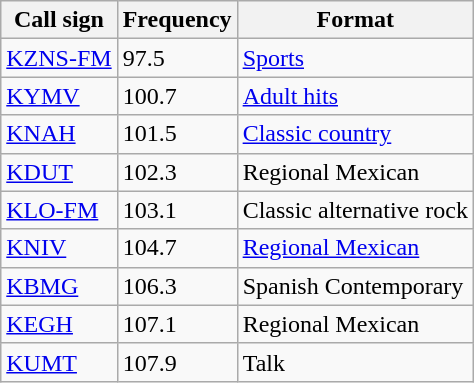<table class="wikitable">
<tr>
<th>Call sign</th>
<th>Frequency</th>
<th>Format</th>
</tr>
<tr>
<td><a href='#'>KZNS-FM</a></td>
<td>97.5</td>
<td><a href='#'>Sports</a></td>
</tr>
<tr>
<td><a href='#'>KYMV</a></td>
<td>100.7</td>
<td><a href='#'>Adult hits</a></td>
</tr>
<tr>
<td><a href='#'>KNAH</a></td>
<td>101.5</td>
<td><a href='#'>Classic country</a></td>
</tr>
<tr>
<td><a href='#'>KDUT</a></td>
<td>102.3</td>
<td>Regional Mexican</td>
</tr>
<tr>
<td><a href='#'>KLO-FM</a></td>
<td>103.1</td>
<td>Classic alternative rock</td>
</tr>
<tr>
<td><a href='#'>KNIV</a></td>
<td>104.7</td>
<td><a href='#'>Regional Mexican</a></td>
</tr>
<tr>
<td><a href='#'>KBMG</a></td>
<td>106.3</td>
<td>Spanish Contemporary</td>
</tr>
<tr>
<td><a href='#'>KEGH</a></td>
<td>107.1</td>
<td>Regional Mexican</td>
</tr>
<tr>
<td><a href='#'>KUMT</a></td>
<td>107.9</td>
<td>Talk</td>
</tr>
</table>
